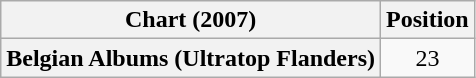<table class="wikitable plainrowheaders" style="text-align:center">
<tr>
<th scope="col">Chart (2007)</th>
<th scope="col">Position</th>
</tr>
<tr>
<th scope="row">Belgian Albums (Ultratop Flanders)</th>
<td>23</td>
</tr>
</table>
